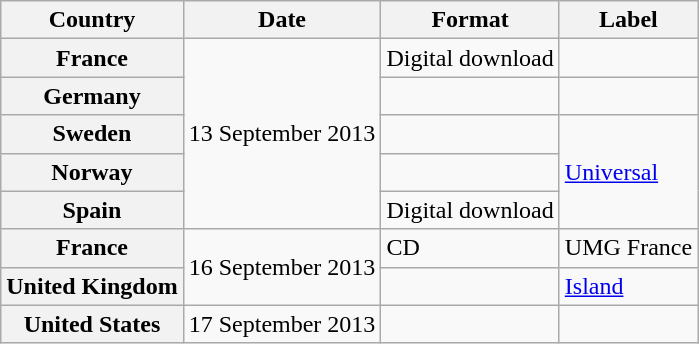<table class="wikitable plainrowheaders">
<tr>
<th scope"col">Country</th>
<th>Date</th>
<th>Format</th>
<th>Label</th>
</tr>
<tr>
<th scope="row">France</th>
<td rowspan="5">13 September 2013</td>
<td>Digital download</td>
<td></td>
</tr>
<tr>
<th scope="row">Germany</th>
<td></td>
<td></td>
</tr>
<tr>
<th scope="row">Sweden</th>
<td></td>
<td rowspan="3"><a href='#'>Universal</a></td>
</tr>
<tr>
<th scope="row">Norway</th>
<td></td>
</tr>
<tr>
<th scope="row">Spain</th>
<td>Digital download</td>
</tr>
<tr>
<th scope="row">France</th>
<td rowspan="2">16 September 2013</td>
<td>CD</td>
<td>UMG France</td>
</tr>
<tr>
<th scope="row">United Kingdom</th>
<td></td>
<td><a href='#'>Island</a></td>
</tr>
<tr>
<th scope="row">United States</th>
<td>17 September 2013</td>
<td></td>
<td></td>
</tr>
</table>
